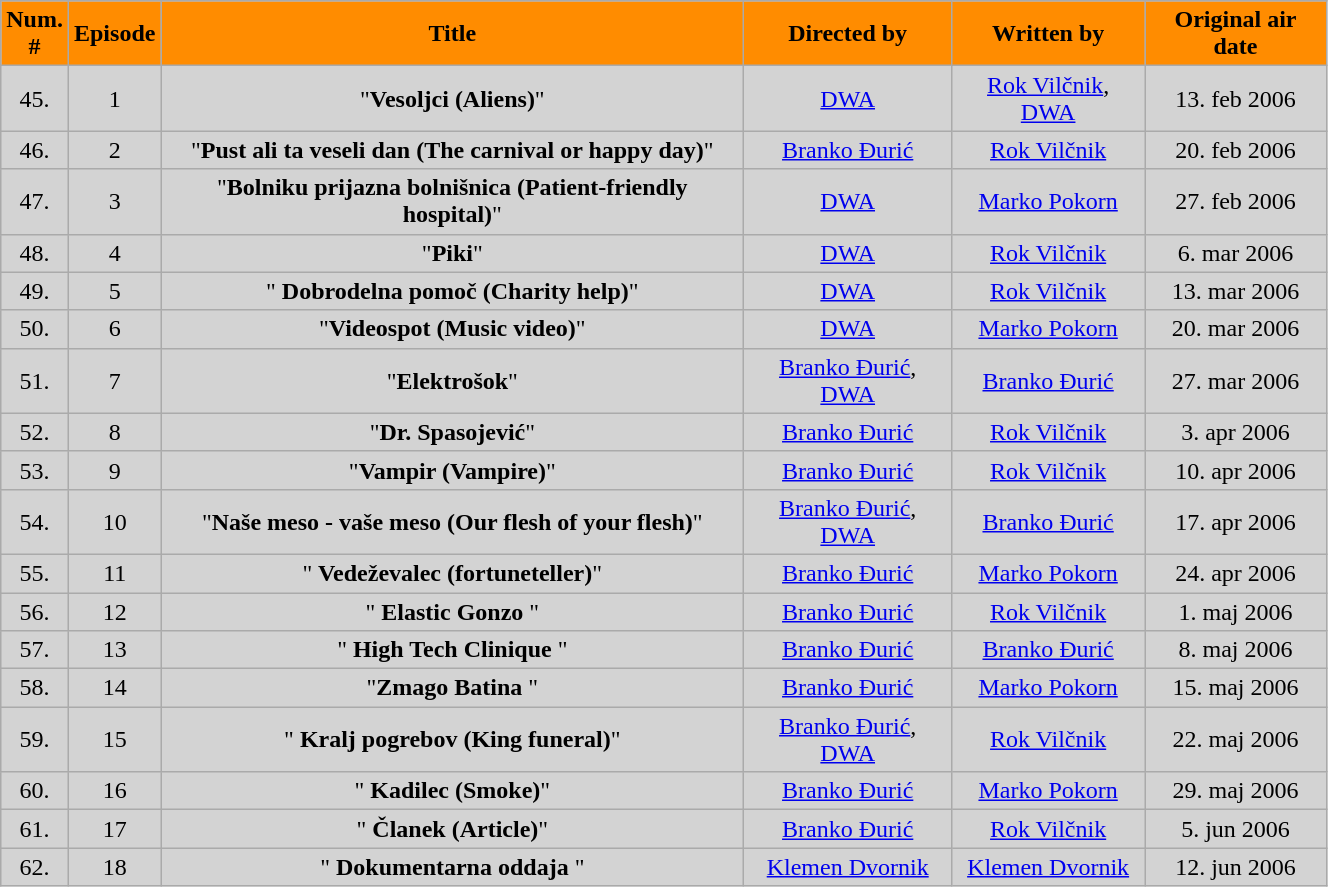<table class="wikitable" style="width:70%; background:#D3D3D3">
<tr>
<th style="background:#ff8c00; color:#000; text-align:center;">Num.<br>#</th>
<th style="background:#ff8c00; color:#000; text-align:center;">Episode</th>
<th style="background:#ff8c00; color:#000; text-align:center;">Title</th>
<th style="background:#ff8c00; color:#000; text-align:center;">Directed by</th>
<th style="background:#ff8c00; color:#000; text-align:center;">Written by</th>
<th style="background:#ff8c00; color:#000; text-align:center;">Original air date</th>
</tr>
<tr>
<td align=center>45.</td>
<td align=center>1</td>
<td align=center>"<strong>Vesoljci (Aliens)</strong>"</td>
<td align=center><a href='#'>DWA</a></td>
<td align=center><a href='#'>Rok Vilčnik</a>, <a href='#'>DWA</a></td>
<td align=center>13. feb 2006</td>
</tr>
<tr>
<td align=center>46.</td>
<td align=center>2</td>
<td align=center>"<strong>Pust ali ta veseli dan (The carnival or happy day)</strong>"</td>
<td align=center><a href='#'>Branko Đurić</a></td>
<td align=center><a href='#'>Rok Vilčnik</a></td>
<td align=center>20. feb 2006</td>
</tr>
<tr>
<td align=center>47.</td>
<td align=center>3</td>
<td align=center>"<strong>Bolniku prijazna bolnišnica (Patient-friendly hospital)</strong>"</td>
<td align=center><a href='#'>DWA</a></td>
<td align=center><a href='#'>Marko Pokorn</a></td>
<td align=center>27. feb 2006</td>
</tr>
<tr>
<td align=center>48.</td>
<td align=center>4</td>
<td align=center>"<strong>Piki</strong>"</td>
<td align=center><a href='#'>DWA</a></td>
<td align=center><a href='#'>Rok Vilčnik</a></td>
<td align=center>6. mar 2006</td>
</tr>
<tr>
<td align=center>49.</td>
<td align=center>5</td>
<td align=center>"<strong> Dobrodelna pomoč (Charity help)</strong>"</td>
<td align=center><a href='#'>DWA</a></td>
<td align=center><a href='#'>Rok Vilčnik</a></td>
<td align=center>13. mar 2006</td>
</tr>
<tr>
<td align=center>50.</td>
<td align=center>6</td>
<td align=center>"<strong>Videospot (Music video)</strong>"</td>
<td align=center><a href='#'>DWA</a></td>
<td align=center><a href='#'>Marko Pokorn</a></td>
<td align=center>20. mar 2006</td>
</tr>
<tr>
<td align=center>51.</td>
<td align=center>7</td>
<td align=center>"<strong>Elektrošok</strong>"</td>
<td align=center><a href='#'>Branko Đurić</a>, <a href='#'>DWA</a></td>
<td align=center><a href='#'>Branko Đurić</a></td>
<td align=center>27. mar 2006</td>
</tr>
<tr>
<td align=center>52.</td>
<td align=center>8</td>
<td align=center>"<strong>Dr. Spasojević</strong>"</td>
<td align=center><a href='#'>Branko Đurić</a></td>
<td align=center><a href='#'>Rok Vilčnik</a></td>
<td align=center>3. apr 2006</td>
</tr>
<tr>
<td align=center>53.</td>
<td align=center>9</td>
<td align=center>"<strong>Vampir (Vampire)</strong>"</td>
<td align=center><a href='#'>Branko Đurić</a></td>
<td align=center><a href='#'>Rok Vilčnik</a></td>
<td align=center>10. apr 2006</td>
</tr>
<tr>
<td align=center>54.</td>
<td align=center>10</td>
<td align=center>"<strong>Naše meso - vaše meso (Our flesh of your flesh)</strong>"</td>
<td align=center><a href='#'>Branko Đurić</a>, <a href='#'>DWA</a></td>
<td align=center><a href='#'>Branko Đurić</a></td>
<td align=center>17. apr 2006</td>
</tr>
<tr>
<td align=center>55.</td>
<td align=center>11</td>
<td align=center>"<strong> Vedeževalec (fortuneteller)</strong>"</td>
<td align=center><a href='#'>Branko Đurić</a></td>
<td align=center><a href='#'>Marko Pokorn</a></td>
<td align=center>24. apr 2006</td>
</tr>
<tr>
<td align=center>56.</td>
<td align=center>12</td>
<td align=center>"<strong> Elastic Gonzo </strong>"</td>
<td align=center><a href='#'>Branko Đurić</a></td>
<td align=center><a href='#'>Rok Vilčnik</a></td>
<td align=center>1. maj 2006</td>
</tr>
<tr>
<td align=center>57.</td>
<td align=center>13</td>
<td align=center>"<strong> High Tech Clinique  </strong>"</td>
<td align=center><a href='#'>Branko Đurić</a></td>
<td align=center><a href='#'>Branko Đurić</a></td>
<td align=center>8. maj 2006</td>
</tr>
<tr>
<td align=center>58.</td>
<td align=center>14</td>
<td align=center>"<strong>Zmago Batina </strong>"</td>
<td align=center><a href='#'>Branko Đurić</a></td>
<td align=center><a href='#'>Marko Pokorn</a></td>
<td align=center>15. maj 2006</td>
</tr>
<tr>
<td align=center>59.</td>
<td align=center>15</td>
<td align=center>"<strong> Kralj pogrebov (King funeral)</strong>"</td>
<td align=center><a href='#'>Branko Đurić</a>, <a href='#'>DWA</a></td>
<td align=center><a href='#'>Rok Vilčnik</a></td>
<td align=center>22. maj 2006</td>
</tr>
<tr>
<td align=center>60.</td>
<td align=center>16</td>
<td align=center>"<strong> Kadilec (Smoke)</strong>"</td>
<td align=center><a href='#'>Branko Đurić</a></td>
<td align=center><a href='#'>Marko Pokorn</a></td>
<td align=center>29. maj 2006</td>
</tr>
<tr>
<td align=center>61.</td>
<td align=center>17</td>
<td align=center>"<strong> Članek (Article)</strong>"</td>
<td align=center><a href='#'>Branko Đurić</a></td>
<td align=center><a href='#'>Rok Vilčnik</a></td>
<td align=center>5. jun 2006</td>
</tr>
<tr>
<td align=center>62.</td>
<td align=center>18</td>
<td align=center>"<strong> Dokumentarna oddaja </strong>"</td>
<td align=center><a href='#'>Klemen Dvornik</a></td>
<td align=center><a href='#'>Klemen Dvornik</a></td>
<td align=center>12. jun 2006</td>
</tr>
</table>
